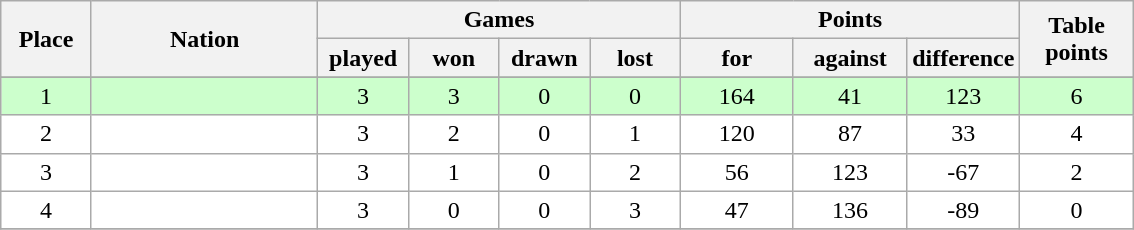<table class="wikitable">
<tr>
<th rowspan=2 width="8%">Place</th>
<th rowspan=2 width="20%">Nation</th>
<th colspan=4 width="32%">Games</th>
<th colspan=3 width="30%">Points</th>
<th rowspan=2 width="10%">Table<br>points</th>
</tr>
<tr>
<th width="8%">played</th>
<th width="8%">won</th>
<th width="8%">drawn</th>
<th width="8%">lost</th>
<th width="10%">for</th>
<th width="10%">against</th>
<th width="10%">difference</th>
</tr>
<tr>
</tr>
<tr bgcolor=#ccffcc align=center>
<td>1</td>
<td align=left><strong></strong></td>
<td>3</td>
<td>3</td>
<td>0</td>
<td>0</td>
<td>164</td>
<td>41</td>
<td>123</td>
<td>6</td>
</tr>
<tr bgcolor=#ffffff align=center>
<td>2</td>
<td align=left></td>
<td>3</td>
<td>2</td>
<td>0</td>
<td>1</td>
<td>120</td>
<td>87</td>
<td>33</td>
<td>4</td>
</tr>
<tr bgcolor=#ffffff align=center>
<td>3</td>
<td align=left></td>
<td>3</td>
<td>1</td>
<td>0</td>
<td>2</td>
<td>56</td>
<td>123</td>
<td>-67</td>
<td>2</td>
</tr>
<tr bgcolor=#ffffff align=center>
<td>4</td>
<td align=left></td>
<td>3</td>
<td>0</td>
<td>0</td>
<td>3</td>
<td>47</td>
<td>136</td>
<td>-89</td>
<td>0</td>
</tr>
<tr bgcolor=#ffcccc align=center>
</tr>
</table>
